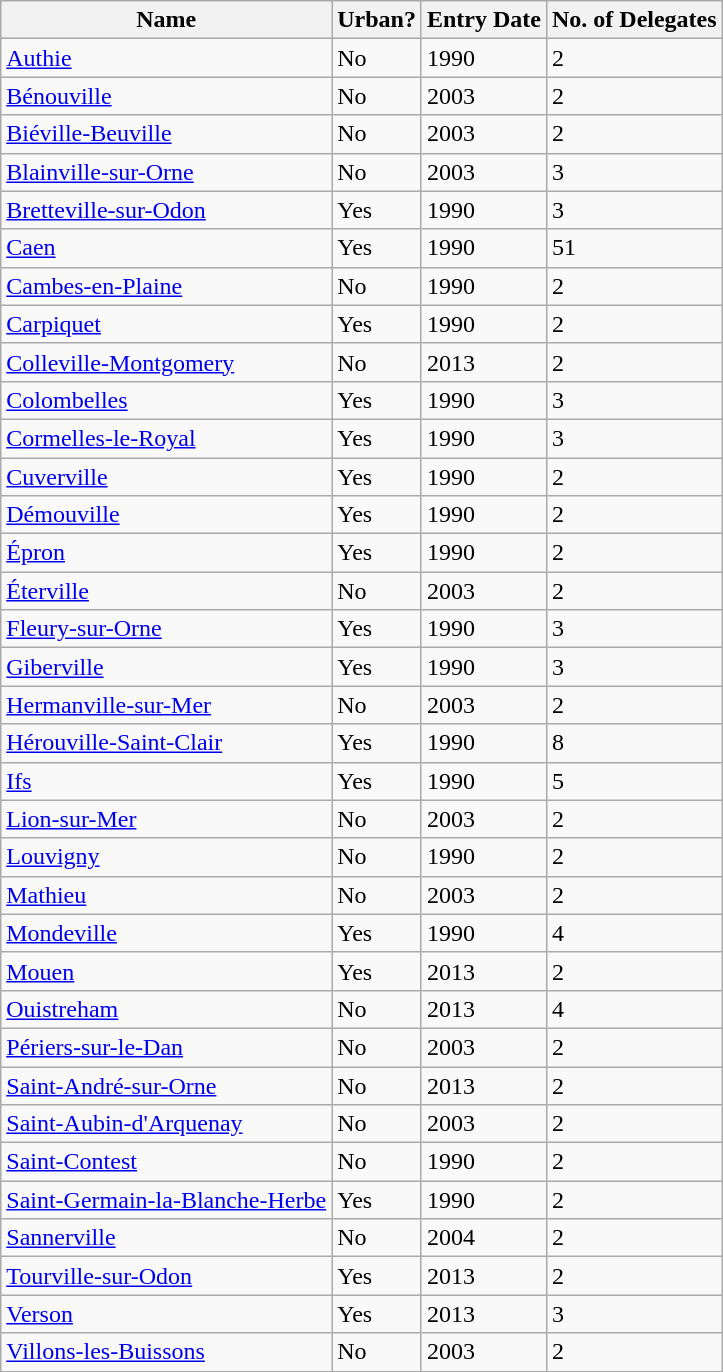<table class="wikitable sortable">
<tr>
<th>Name</th>
<th>Urban?</th>
<th>Entry Date</th>
<th>No. of Delegates</th>
</tr>
<tr>
<td><a href='#'>Authie</a></td>
<td>No</td>
<td>1990</td>
<td>2</td>
</tr>
<tr>
<td><a href='#'>Bénouville</a></td>
<td>No</td>
<td>2003</td>
<td>2</td>
</tr>
<tr>
<td><a href='#'>Biéville-Beuville</a></td>
<td>No</td>
<td>2003</td>
<td>2</td>
</tr>
<tr>
<td><a href='#'>Blainville-sur-Orne</a></td>
<td>No</td>
<td>2003</td>
<td>3</td>
</tr>
<tr>
<td><a href='#'>Bretteville-sur-Odon</a></td>
<td>Yes</td>
<td>1990</td>
<td>3</td>
</tr>
<tr>
<td><a href='#'>Caen</a></td>
<td>Yes</td>
<td>1990</td>
<td>51</td>
</tr>
<tr>
<td><a href='#'>Cambes-en-Plaine</a></td>
<td>No</td>
<td>1990</td>
<td>2</td>
</tr>
<tr>
<td><a href='#'>Carpiquet</a></td>
<td>Yes</td>
<td>1990</td>
<td>2</td>
</tr>
<tr>
<td><a href='#'>Colleville-Montgomery</a></td>
<td>No</td>
<td>2013</td>
<td>2</td>
</tr>
<tr>
<td><a href='#'>Colombelles</a></td>
<td>Yes</td>
<td>1990</td>
<td>3</td>
</tr>
<tr>
<td><a href='#'>Cormelles-le-Royal</a></td>
<td>Yes</td>
<td>1990</td>
<td>3</td>
</tr>
<tr>
<td><a href='#'>Cuverville</a></td>
<td>Yes</td>
<td>1990</td>
<td>2</td>
</tr>
<tr>
<td><a href='#'>Démouville</a></td>
<td>Yes</td>
<td>1990</td>
<td>2</td>
</tr>
<tr>
<td><a href='#'>Épron</a></td>
<td>Yes</td>
<td>1990</td>
<td>2</td>
</tr>
<tr>
<td><a href='#'>Éterville</a></td>
<td>No</td>
<td>2003</td>
<td>2</td>
</tr>
<tr>
<td><a href='#'>Fleury-sur-Orne</a></td>
<td>Yes</td>
<td>1990</td>
<td>3</td>
</tr>
<tr>
<td><a href='#'>Giberville</a></td>
<td>Yes</td>
<td>1990</td>
<td>3</td>
</tr>
<tr>
<td><a href='#'>Hermanville-sur-Mer</a></td>
<td>No</td>
<td>2003</td>
<td>2</td>
</tr>
<tr>
<td><a href='#'>Hérouville-Saint-Clair</a></td>
<td>Yes</td>
<td>1990</td>
<td>8</td>
</tr>
<tr>
<td><a href='#'>Ifs</a></td>
<td>Yes</td>
<td>1990</td>
<td>5</td>
</tr>
<tr>
<td><a href='#'>Lion-sur-Mer</a></td>
<td>No</td>
<td>2003</td>
<td>2</td>
</tr>
<tr>
<td><a href='#'>Louvigny</a></td>
<td>No</td>
<td>1990</td>
<td>2</td>
</tr>
<tr>
<td><a href='#'>Mathieu</a></td>
<td>No</td>
<td>2003</td>
<td>2</td>
</tr>
<tr>
<td><a href='#'>Mondeville</a></td>
<td>Yes</td>
<td>1990</td>
<td>4</td>
</tr>
<tr>
<td><a href='#'>Mouen</a></td>
<td>Yes</td>
<td>2013</td>
<td>2</td>
</tr>
<tr>
<td><a href='#'>Ouistreham</a></td>
<td>No</td>
<td>2013</td>
<td>4</td>
</tr>
<tr>
<td><a href='#'>Périers-sur-le-Dan</a></td>
<td>No</td>
<td>2003</td>
<td>2</td>
</tr>
<tr>
<td><a href='#'>Saint-André-sur-Orne</a></td>
<td>No</td>
<td>2013</td>
<td>2</td>
</tr>
<tr>
<td><a href='#'>Saint-Aubin-d'Arquenay</a></td>
<td>No</td>
<td>2003</td>
<td>2</td>
</tr>
<tr>
<td><a href='#'>Saint-Contest</a></td>
<td>No</td>
<td>1990</td>
<td>2</td>
</tr>
<tr>
<td><a href='#'>Saint-Germain-la-Blanche-Herbe</a></td>
<td>Yes</td>
<td>1990</td>
<td>2</td>
</tr>
<tr>
<td><a href='#'>Sannerville</a></td>
<td>No</td>
<td>2004</td>
<td>2</td>
</tr>
<tr>
<td><a href='#'>Tourville-sur-Odon</a></td>
<td>Yes</td>
<td>2013</td>
<td>2</td>
</tr>
<tr>
<td><a href='#'>Verson</a></td>
<td>Yes</td>
<td>2013</td>
<td>3</td>
</tr>
<tr>
<td><a href='#'>Villons-les-Buissons</a></td>
<td>No</td>
<td>2003</td>
<td>2</td>
</tr>
</table>
